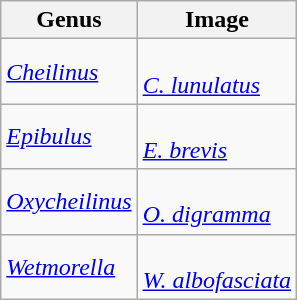<table class="wikitable">
<tr>
<th>Genus</th>
<th>Image</th>
</tr>
<tr>
<td><em><a href='#'>Cheilinus</a></em></td>
<td><br><em><a href='#'>C. lunulatus</a></em></td>
</tr>
<tr>
<td><em><a href='#'>Epibulus</a></em></td>
<td><br><em><a href='#'>E. brevis</a></em></td>
</tr>
<tr>
<td><em><a href='#'>Oxycheilinus</a></em></td>
<td><br><em><a href='#'>O. digramma</a></em></td>
</tr>
<tr>
<td><em><a href='#'>Wetmorella</a></em></td>
<td><br><em><a href='#'>W. albofasciata</a></em></td>
</tr>
</table>
